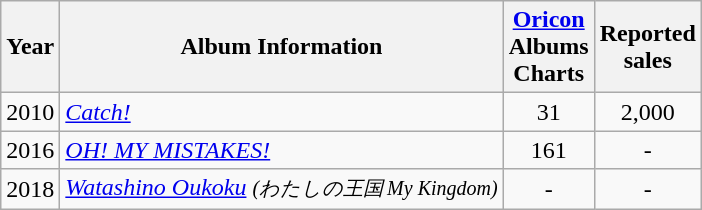<table class="wikitable">
<tr>
<th rowspan="1">Year</th>
<th rowspan="1">Album Information</th>
<th colspan="1"><a href='#'>Oricon</a><br>Albums<br>Charts<br></th>
<th colspan="1">Reported<br>sales<br></th>
</tr>
<tr>
<td align="center">2010</td>
<td><em><a href='#'>Catch!</a></em><br></td>
<td align="center">31</td>
<td align="center">2,000</td>
</tr>
<tr>
<td align="center">2016</td>
<td><em><a href='#'>OH! MY MISTAKES!</a></em><br></td>
<td align="center">161</td>
<td align="center">-</td>
</tr>
<tr>
<td align="center">2018</td>
<td><em><a href='#'>Watashino Oukoku</a> <small>(わたしの王国 My Kingdom)</small></em><br></td>
<td align="center">-</td>
<td align="center">-</td>
</tr>
</table>
